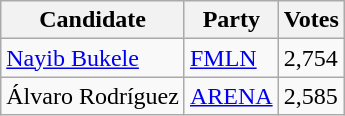<table class="wikitable">
<tr>
<th>Candidate</th>
<th>Party</th>
<th>Votes</th>
</tr>
<tr>
<td><a href='#'>Nayib Bukele</a></td>
<td><a href='#'>FMLN</a></td>
<td>2,754</td>
</tr>
<tr>
<td>Álvaro Rodríguez</td>
<td><a href='#'>ARENA</a></td>
<td>2,585</td>
</tr>
</table>
